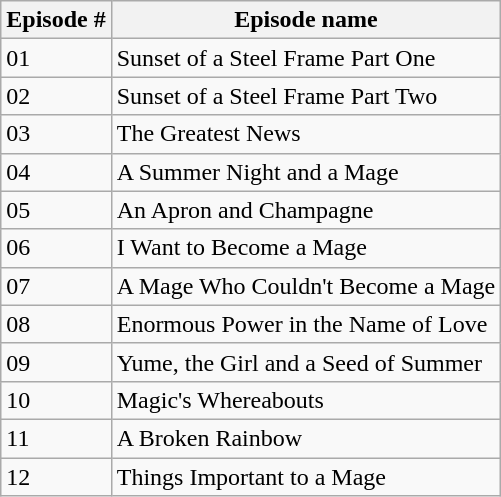<table class="wikitable">
<tr>
<th>Episode #</th>
<th>Episode name</th>
</tr>
<tr>
<td>01</td>
<td>Sunset of a Steel Frame Part One</td>
</tr>
<tr>
<td>02</td>
<td>Sunset of a Steel Frame Part Two</td>
</tr>
<tr>
<td>03</td>
<td>The Greatest News</td>
</tr>
<tr>
<td>04</td>
<td>A Summer Night and a Mage</td>
</tr>
<tr>
<td>05</td>
<td>An Apron and Champagne</td>
</tr>
<tr>
<td>06</td>
<td>I Want to Become a Mage</td>
</tr>
<tr>
<td>07</td>
<td>A Mage Who Couldn't Become a Mage</td>
</tr>
<tr>
<td>08</td>
<td>Enormous Power in the Name of Love</td>
</tr>
<tr>
<td>09</td>
<td>Yume, the Girl and a Seed of Summer</td>
</tr>
<tr>
<td>10</td>
<td>Magic's Whereabouts</td>
</tr>
<tr>
<td>11</td>
<td>A Broken Rainbow</td>
</tr>
<tr>
<td>12</td>
<td>Things Important to a Mage</td>
</tr>
</table>
